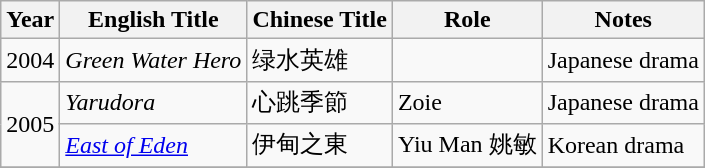<table class="wikitable sortable">
<tr>
<th>Year</th>
<th>English Title</th>
<th>Chinese Title</th>
<th>Role</th>
<th>Notes</th>
</tr>
<tr>
<td>2004</td>
<td><em>Green Water Hero</em></td>
<td>绿水英雄</td>
<td></td>
<td>Japanese drama</td>
</tr>
<tr>
<td rowspan="2">2005</td>
<td><em>Yarudora</em></td>
<td>心跳季節</td>
<td>Zoie</td>
<td>Japanese drama</td>
</tr>
<tr>
<td><em><a href='#'>East of Eden</a></em></td>
<td>伊甸之東</td>
<td>Yiu Man 姚敏</td>
<td>Korean drama</td>
</tr>
<tr>
</tr>
</table>
